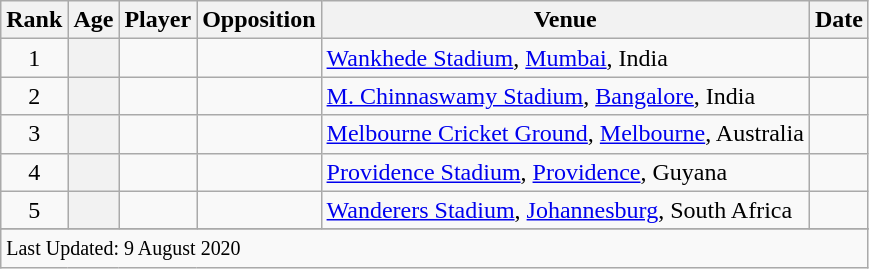<table class="wikitable sortable">
<tr>
<th scope=col>Rank</th>
<th scope=col>Age</th>
<th scope=col>Player</th>
<th scope=col>Opposition</th>
<th scope=col>Venue</th>
<th scope=col>Date</th>
</tr>
<tr>
<td align=center>1</td>
<th scope=row style=text-align:center;></th>
<td></td>
<td></td>
<td><a href='#'>Wankhede Stadium</a>, <a href='#'>Mumbai</a>, India</td>
<td></td>
</tr>
<tr>
<td align=center>2</td>
<th scope=row style=text-align:center;></th>
<td></td>
<td></td>
<td><a href='#'>M. Chinnaswamy Stadium</a>, <a href='#'>Bangalore</a>, India</td>
<td></td>
</tr>
<tr>
<td align=center>3</td>
<th scope=row style=text-align:center;></th>
<td></td>
<td></td>
<td><a href='#'>Melbourne Cricket Ground</a>, <a href='#'>Melbourne</a>, Australia</td>
<td></td>
</tr>
<tr>
<td align=center>4</td>
<th scope=row style=text-align:center;></th>
<td></td>
<td></td>
<td><a href='#'>Providence Stadium</a>, <a href='#'>Providence</a>, Guyana</td>
<td></td>
</tr>
<tr>
<td align=center>5</td>
<th scope=row style=text-align:center;></th>
<td></td>
<td></td>
<td><a href='#'>Wanderers Stadium</a>, <a href='#'>Johannesburg</a>, South Africa</td>
<td></td>
</tr>
<tr>
</tr>
<tr class=sortbottom>
<td colspan=7><small>Last Updated: 9 August 2020</small></td>
</tr>
</table>
